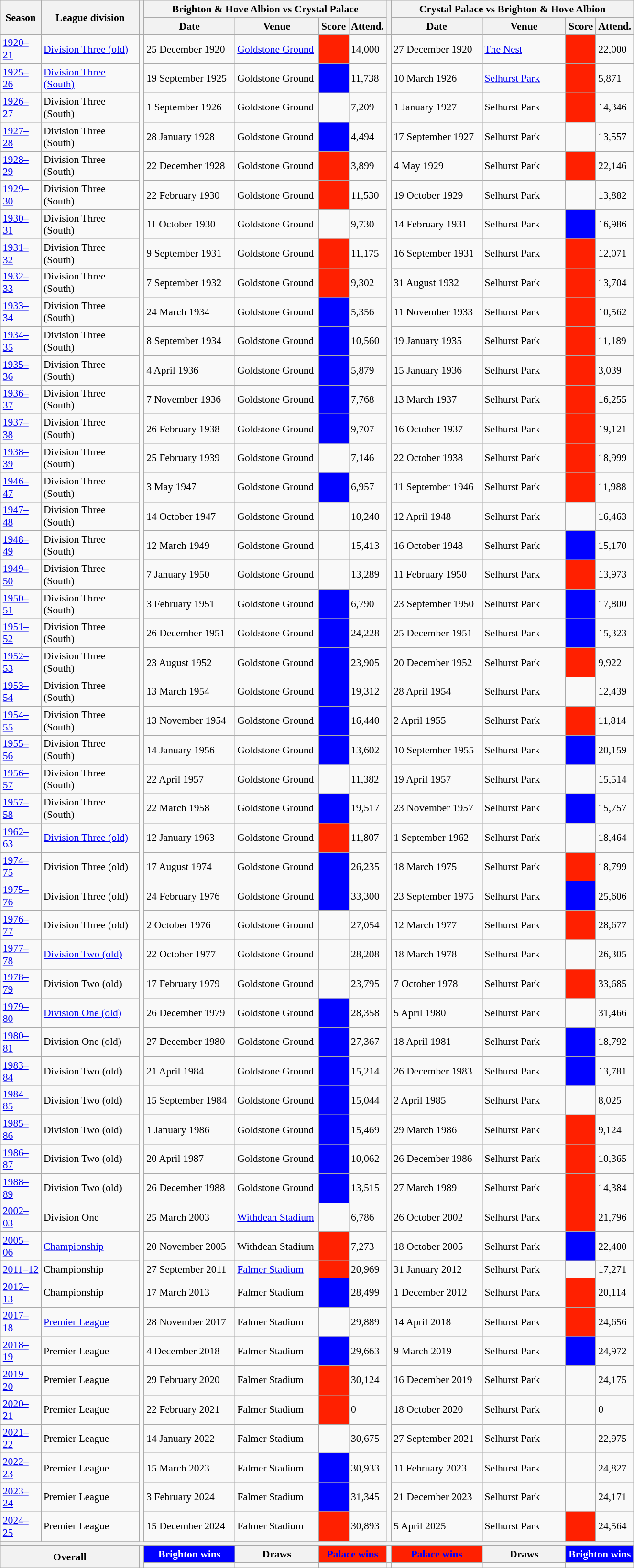<table class="wikitable mw-datatable" style="font-size:90%;">
<tr>
<th rowspan=2 width=50>Season</th>
<th rowspan=2 width=130>League division </th>
<th rowspan=2></th>
<th colspan=4>Brighton & Hove Albion vs Crystal Palace</th>
<th rowspan=2></th>
<th colspan=4>Crystal Palace vs Brighton & Hove Albion</th>
</tr>
<tr>
<th width=120>Date</th>
<th width=110>Venue</th>
<th width=35>Score</th>
<th width=30>Attend.</th>
<th width=120>Date</th>
<th width=110>Venue</th>
<th width=35>Score</th>
<th width=30>Attend.</th>
</tr>
<tr>
<td><a href='#'>1920–21</a></td>
<td><a href='#'>Division Three (old)</a></td>
<td rowspan=52 style="border: none; background: none;"></td>
<td>25 December 1920</td>
<td><a href='#'>Goldstone Ground</a></td>
<td style="background:#FF2000; color:#ffffff;"></td>
<td>14,000</td>
<td rowspan=52 style="border: none; background: none;"></td>
<td>27 December 1920</td>
<td><a href='#'>The Nest</a></td>
<td style="background:#FF2000; color:#ffffff;"></td>
<td>22,000</td>
</tr>
<tr>
<td><a href='#'>1925–26</a></td>
<td><a href='#'>Division Three (South)</a></td>
<td>19 September 1925</td>
<td>Goldstone Ground</td>
<td style="background:#0000FF; color:#ffffff;"></td>
<td>11,738</td>
<td>10 March 1926</td>
<td><a href='#'>Selhurst Park</a></td>
<td style="background:#FF2000; color:#ffffff;"></td>
<td>5,871</td>
</tr>
<tr>
<td><a href='#'>1926–27</a></td>
<td>Division Three (South)</td>
<td>1 September 1926</td>
<td>Goldstone Ground</td>
<td></td>
<td>7,209</td>
<td>1 January 1927</td>
<td>Selhurst Park</td>
<td style="background:#FF2000; color:#ffffff;"></td>
<td>14,346</td>
</tr>
<tr>
<td><a href='#'>1927–28</a></td>
<td>Division Three (South)</td>
<td>28 January 1928</td>
<td>Goldstone Ground</td>
<td style="background:#0000FF; color:#ffffff;"></td>
<td>4,494</td>
<td>17 September 1927</td>
<td>Selhurst Park</td>
<td></td>
<td>13,557</td>
</tr>
<tr>
<td><a href='#'>1928–29</a></td>
<td>Division Three (South)</td>
<td>22 December 1928</td>
<td>Goldstone Ground</td>
<td style="background:#FF2000; color:#ffffff;"></td>
<td>3,899</td>
<td>4 May 1929</td>
<td>Selhurst Park</td>
<td style="background:#FF2000; color:#ffffff;"></td>
<td>22,146</td>
</tr>
<tr>
<td><a href='#'>1929–30</a></td>
<td>Division Three (South)</td>
<td>22 February 1930</td>
<td>Goldstone Ground</td>
<td style="background:#FF2000; color:#ffffff;"></td>
<td>11,530</td>
<td>19 October 1929</td>
<td>Selhurst Park</td>
<td></td>
<td>13,882</td>
</tr>
<tr>
<td><a href='#'>1930–31</a></td>
<td>Division Three (South)</td>
<td>11 October 1930</td>
<td>Goldstone Ground</td>
<td></td>
<td>9,730</td>
<td>14 February 1931</td>
<td>Selhurst Park</td>
<td style="background:#0000FF; color:#ffffff;"></td>
<td>16,986</td>
</tr>
<tr>
<td><a href='#'>1931–32</a></td>
<td>Division Three (South)</td>
<td>9 September 1931</td>
<td>Goldstone Ground</td>
<td style="background:#FF2000; color:#ffffff;"></td>
<td>11,175</td>
<td>16 September 1931</td>
<td>Selhurst Park</td>
<td style="background:#FF2000; color:#ffffff;"></td>
<td>12,071</td>
</tr>
<tr>
<td><a href='#'>1932–33</a></td>
<td>Division Three (South)</td>
<td>7 September 1932</td>
<td>Goldstone Ground</td>
<td style="background:#FF2000; color:#ffffff;"></td>
<td>9,302</td>
<td>31 August 1932</td>
<td>Selhurst Park</td>
<td style="background:#FF2000; color:#ffffff;"></td>
<td>13,704</td>
</tr>
<tr>
<td><a href='#'>1933–34</a></td>
<td>Division Three (South)</td>
<td>24 March 1934</td>
<td>Goldstone Ground</td>
<td style="background:#0000FF; color:#ffffff;"></td>
<td>5,356</td>
<td>11 November 1933</td>
<td>Selhurst Park</td>
<td style="background:#FF2000; color:#ffffff;"></td>
<td>10,562</td>
</tr>
<tr>
<td><a href='#'>1934–35</a></td>
<td>Division Three (South)</td>
<td>8 September 1934</td>
<td>Goldstone Ground</td>
<td style="background:#0000FF; color:#ffffff;"></td>
<td>10,560</td>
<td>19 January 1935</td>
<td>Selhurst Park</td>
<td style="background:#FF2000; color:#ffffff;"></td>
<td>11,189</td>
</tr>
<tr>
<td><a href='#'>1935–36</a></td>
<td>Division Three (South)</td>
<td>4 April 1936</td>
<td>Goldstone Ground</td>
<td style="background:#0000FF; color:#ffffff;"></td>
<td>5,879</td>
<td>15 January 1936</td>
<td>Selhurst Park</td>
<td style="background:#FF2000; color:#ffffff;"></td>
<td>3,039</td>
</tr>
<tr>
<td><a href='#'>1936–37</a></td>
<td>Division Three (South)</td>
<td>7 November 1936</td>
<td>Goldstone Ground</td>
<td style="background:#0000FF; color:#ffffff;"></td>
<td>7,768</td>
<td>13 March 1937</td>
<td>Selhurst Park</td>
<td style="background:#FF2000; color:#ffffff;"></td>
<td>16,255</td>
</tr>
<tr>
<td><a href='#'>1937–38</a></td>
<td>Division Three (South)</td>
<td>26 February 1938</td>
<td>Goldstone Ground</td>
<td style="background:#0000FF; color:#ffffff;"></td>
<td>9,707</td>
<td>16 October 1937</td>
<td>Selhurst Park</td>
<td style="background:#FF2000; color:#ffffff;"></td>
<td>19,121</td>
</tr>
<tr>
<td><a href='#'>1938–39</a></td>
<td>Division Three (South)</td>
<td>25 February 1939</td>
<td>Goldstone Ground</td>
<td></td>
<td>7,146</td>
<td>22 October 1938</td>
<td>Selhurst Park</td>
<td style="background:#FF2000; color:#ffffff;"></td>
<td>18,999</td>
</tr>
<tr>
<td><a href='#'>1946–47</a></td>
<td>Division Three (South)</td>
<td>3 May 1947</td>
<td>Goldstone Ground</td>
<td style="background:#0000FF; color:#ffffff;"></td>
<td>6,957</td>
<td>11 September 1946</td>
<td>Selhurst Park</td>
<td style="background:#FF2000; color:#ffffff;"></td>
<td>11,988</td>
</tr>
<tr>
<td><a href='#'>1947–48</a></td>
<td>Division Three (South)</td>
<td>14 October 1947</td>
<td>Goldstone Ground</td>
<td></td>
<td>10,240</td>
<td>12 April 1948</td>
<td>Selhurst Park</td>
<td></td>
<td>16,463</td>
</tr>
<tr>
<td><a href='#'>1948–49</a></td>
<td>Division Three (South)</td>
<td>12 March 1949</td>
<td>Goldstone Ground</td>
<td></td>
<td>15,413</td>
<td>16 October 1948</td>
<td>Selhurst Park</td>
<td style="background:#0000FF; color:#ffffff;"></td>
<td>15,170</td>
</tr>
<tr>
<td><a href='#'>1949–50</a></td>
<td>Division Three (South)</td>
<td>7 January 1950</td>
<td>Goldstone Ground</td>
<td></td>
<td>13,289</td>
<td>11 February 1950</td>
<td>Selhurst Park</td>
<td style="background:#FF2000; color:#ffffff;"></td>
<td>13,973</td>
</tr>
<tr>
<td><a href='#'>1950–51</a></td>
<td>Division Three (South)</td>
<td>3 February 1951</td>
<td>Goldstone Ground</td>
<td style="background:#0000FF; color:#ffffff;"></td>
<td>6,790</td>
<td>23 September 1950</td>
<td>Selhurst Park</td>
<td style="background:#0000FF; color:#ffffff;"></td>
<td>17,800</td>
</tr>
<tr>
<td><a href='#'>1951–52</a></td>
<td>Division Three (South)</td>
<td>26 December 1951</td>
<td>Goldstone Ground</td>
<td style="background:#0000FF; color:#ffffff;"></td>
<td>24,228</td>
<td>25 December 1951</td>
<td>Selhurst Park</td>
<td style="background:#0000FF; color:#ffffff;"></td>
<td>15,323</td>
</tr>
<tr>
<td><a href='#'>1952–53</a></td>
<td>Division Three (South)</td>
<td>23 August 1952</td>
<td>Goldstone Ground</td>
<td style="background:#0000FF; color:#ffffff;"></td>
<td>23,905</td>
<td>20 December 1952</td>
<td>Selhurst Park</td>
<td style="background:#FF2000; color:#ffffff;"></td>
<td>9,922</td>
</tr>
<tr>
<td><a href='#'>1953–54</a></td>
<td>Division Three (South)</td>
<td>13 March 1954</td>
<td>Goldstone Ground</td>
<td style="background:#0000FF; color:#ffffff;"></td>
<td>19,312</td>
<td>28 April 1954</td>
<td>Selhurst Park</td>
<td></td>
<td>12,439</td>
</tr>
<tr>
<td><a href='#'>1954–55</a></td>
<td>Division Three (South)</td>
<td>13 November 1954</td>
<td>Goldstone Ground</td>
<td style="background:#0000FF; color:#ffffff;"></td>
<td>16,440</td>
<td>2 April 1955</td>
<td>Selhurst Park</td>
<td style="background:#FF2000; color:#ffffff;"></td>
<td>11,814</td>
</tr>
<tr>
<td><a href='#'>1955–56</a></td>
<td>Division Three (South)</td>
<td>14 January 1956</td>
<td>Goldstone Ground</td>
<td style="background:#0000FF; color:#ffffff;"></td>
<td>13,602</td>
<td>10 September 1955</td>
<td>Selhurst Park</td>
<td style="background:#0000FF; color:#ffffff;"></td>
<td>20,159</td>
</tr>
<tr>
<td><a href='#'>1956–57</a></td>
<td>Division Three (South)</td>
<td>22 April 1957</td>
<td>Goldstone Ground</td>
<td></td>
<td>11,382</td>
<td>19 April 1957</td>
<td>Selhurst Park</td>
<td></td>
<td>15,514</td>
</tr>
<tr>
<td><a href='#'>1957–58</a></td>
<td>Division Three (South)</td>
<td>22 March 1958</td>
<td>Goldstone Ground</td>
<td style="background:#0000FF; color:#ffffff;"></td>
<td>19,517</td>
<td>23 November 1957</td>
<td>Selhurst Park</td>
<td style="background:#0000FF; color:#ffffff;"></td>
<td>15,757</td>
</tr>
<tr>
<td><a href='#'>1962–63</a></td>
<td><a href='#'>Division Three (old)</a></td>
<td>12 January 1963</td>
<td>Goldstone Ground</td>
<td style="background:#FF2000; color:#ffffff;"></td>
<td>11,807</td>
<td>1 September 1962</td>
<td>Selhurst Park</td>
<td></td>
<td>18,464</td>
</tr>
<tr>
<td><a href='#'>1974–75</a></td>
<td>Division Three (old)</td>
<td>17 August 1974</td>
<td>Goldstone Ground</td>
<td style="background:#0000FF; color:#ffffff;"></td>
<td>26,235</td>
<td>18 March 1975</td>
<td>Selhurst Park</td>
<td style="background:#FF2000; color:#ffffff;"></td>
<td>18,799</td>
</tr>
<tr>
<td><a href='#'>1975–76</a></td>
<td>Division Three (old)</td>
<td>24 February 1976</td>
<td>Goldstone Ground</td>
<td style="background:#0000FF; color:#ffffff;"></td>
<td>33,300</td>
<td>23 September 1975</td>
<td>Selhurst Park</td>
<td style="background:#0000FF; color:#ffffff;"></td>
<td>25,606</td>
</tr>
<tr>
<td><a href='#'>1976–77</a></td>
<td>Division Three (old)</td>
<td>2 October 1976</td>
<td>Goldstone Ground</td>
<td></td>
<td>27,054</td>
<td>12 March 1977</td>
<td>Selhurst Park</td>
<td style="background:#FF2000; color:#ffffff;"></td>
<td>28,677</td>
</tr>
<tr>
<td><a href='#'>1977–78</a></td>
<td><a href='#'>Division Two (old)</a></td>
<td>22 October 1977</td>
<td>Goldstone Ground</td>
<td></td>
<td>28,208</td>
<td>18 March 1978</td>
<td>Selhurst Park</td>
<td></td>
<td>26,305</td>
</tr>
<tr>
<td><a href='#'>1978–79</a></td>
<td>Division Two (old)</td>
<td>17 February 1979</td>
<td>Goldstone Ground</td>
<td></td>
<td>23,795</td>
<td>7 October 1978</td>
<td>Selhurst Park</td>
<td style="background:#FF2000; color:#ffffff;"></td>
<td>33,685</td>
</tr>
<tr>
<td><a href='#'>1979–80</a></td>
<td><a href='#'>Division One (old)</a></td>
<td>26 December 1979</td>
<td>Goldstone Ground</td>
<td style="background:#0000FF; color:#ffffff;"></td>
<td>28,358</td>
<td>5 April 1980</td>
<td>Selhurst Park</td>
<td></td>
<td>31,466</td>
</tr>
<tr>
<td><a href='#'>1980–81</a></td>
<td>Division One (old)</td>
<td>27 December 1980</td>
<td>Goldstone Ground</td>
<td style="background:#0000FF; color:#ffffff;"></td>
<td>27,367</td>
<td>18 April 1981</td>
<td>Selhurst Park</td>
<td style="background:#0000FF; color:#ffffff;"></td>
<td>18,792</td>
</tr>
<tr>
<td><a href='#'>1983–84</a></td>
<td>Division Two (old)</td>
<td>21 April 1984</td>
<td>Goldstone Ground</td>
<td style="background:#0000FF; color:#ffffff;"></td>
<td>15,214</td>
<td>26 December 1983</td>
<td>Selhurst Park</td>
<td style="background:#0000FF; color:#ffffff;"></td>
<td>13,781</td>
</tr>
<tr>
<td><a href='#'>1984–85</a></td>
<td>Division Two (old)</td>
<td>15 September 1984</td>
<td>Goldstone Ground</td>
<td style="background:#0000FF; color:#ffffff;"></td>
<td>15,044</td>
<td>2 April 1985</td>
<td>Selhurst Park</td>
<td></td>
<td>8,025</td>
</tr>
<tr>
<td><a href='#'>1985–86</a></td>
<td>Division Two (old)</td>
<td>1 January 1986</td>
<td>Goldstone Ground</td>
<td style="background:#0000FF; color:#ffffff;"></td>
<td>15,469</td>
<td>29 March 1986</td>
<td>Selhurst Park</td>
<td style="background:#FF2000; color:#ffffff;"></td>
<td>9,124</td>
</tr>
<tr>
<td><a href='#'>1986–87</a></td>
<td>Division Two (old)</td>
<td>20 April 1987</td>
<td>Goldstone Ground</td>
<td style="background:#0000FF; color:#ffffff;"></td>
<td>10,062</td>
<td>26 December 1986</td>
<td>Selhurst Park</td>
<td style="background:#FF2000; color:#ffffff;"></td>
<td>10,365</td>
</tr>
<tr>
<td><a href='#'>1988–89</a></td>
<td>Division Two (old)</td>
<td>26 December 1988</td>
<td>Goldstone Ground</td>
<td style="background:#0000FF; color:#ffffff;"></td>
<td>13,515</td>
<td>27 March 1989</td>
<td>Selhurst Park</td>
<td style="background:#FF2000; color:#ffffff;"></td>
<td>14,384</td>
</tr>
<tr>
<td><a href='#'>2002–03</a></td>
<td>Division One</td>
<td>25 March 2003</td>
<td><a href='#'>Withdean Stadium</a></td>
<td></td>
<td>6,786</td>
<td>26 October 2002</td>
<td>Selhurst Park</td>
<td style="background:#FF2000; color:#ffffff;"></td>
<td>21,796</td>
</tr>
<tr>
<td><a href='#'>2005–06</a></td>
<td><a href='#'>Championship</a></td>
<td>20 November 2005</td>
<td>Withdean Stadium</td>
<td style="background:#FF2000; color:#ffffff;"></td>
<td>7,273</td>
<td>18 October 2005</td>
<td>Selhurst Park</td>
<td style="background:#0000FF; color:#ffffff;"></td>
<td>22,400</td>
</tr>
<tr>
<td><a href='#'>2011–12</a></td>
<td>Championship</td>
<td>27 September 2011</td>
<td><a href='#'>Falmer Stadium</a></td>
<td style="background:#FF2000; color:#ffffff;"></td>
<td>20,969</td>
<td>31 January 2012</td>
<td>Selhurst Park</td>
<td></td>
<td>17,271</td>
</tr>
<tr>
<td><a href='#'>2012–13</a></td>
<td>Championship</td>
<td>17 March 2013</td>
<td>Falmer Stadium</td>
<td style="background:#0000FF; color:#ffffff;"></td>
<td>28,499</td>
<td>1 December 2012</td>
<td>Selhurst Park</td>
<td style="background:#FF2000; color:#ffffff;"></td>
<td>20,114</td>
</tr>
<tr>
<td><a href='#'>2017–18</a></td>
<td><a href='#'>Premier League</a></td>
<td>28 November 2017</td>
<td>Falmer Stadium</td>
<td></td>
<td>29,889</td>
<td>14 April 2018</td>
<td>Selhurst Park</td>
<td style="background:#FF2000; color:#ffffff;"></td>
<td>24,656</td>
</tr>
<tr>
<td><a href='#'>2018–19</a></td>
<td>Premier League</td>
<td>4 December 2018</td>
<td>Falmer Stadium</td>
<td style="background:#0000FF; color:#ffffff;"></td>
<td>29,663</td>
<td>9 March 2019</td>
<td>Selhurst Park</td>
<td style="background:#0000FF; color:#ffffff;"></td>
<td>24,972</td>
</tr>
<tr>
<td><a href='#'>2019–20</a></td>
<td>Premier League</td>
<td>29 February 2020</td>
<td>Falmer Stadium</td>
<td style="background:#FF2000; color:#ffffff;"></td>
<td>30,124</td>
<td>16 December 2019</td>
<td>Selhurst Park</td>
<td></td>
<td>24,175</td>
</tr>
<tr>
<td><a href='#'>2020–21</a></td>
<td>Premier League</td>
<td>22 February 2021</td>
<td>Falmer Stadium</td>
<td style="background:#FF2000; color:#ffffff;"></td>
<td>0</td>
<td>18 October 2020</td>
<td>Selhurst Park</td>
<td></td>
<td>0</td>
</tr>
<tr>
<td><a href='#'>2021–22</a></td>
<td>Premier League</td>
<td>14 January 2022</td>
<td>Falmer Stadium</td>
<td></td>
<td>30,675</td>
<td>27 September 2021</td>
<td>Selhurst Park</td>
<td></td>
<td>22,975</td>
</tr>
<tr>
<td><a href='#'>2022–23</a></td>
<td>Premier League</td>
<td>15 March 2023</td>
<td>Falmer Stadium</td>
<td style="background:#0000FF; color:#ffffff;"></td>
<td>30,933</td>
<td>11 February 2023</td>
<td>Selhurst Park</td>
<td></td>
<td>24,827</td>
</tr>
<tr>
<td><a href='#'>2023–24</a></td>
<td>Premier League</td>
<td>3 February 2024</td>
<td>Falmer Stadium</td>
<td style="background:#0000FF; color:#ffffff;"></td>
<td>31,345</td>
<td>21 December 2023</td>
<td>Selhurst Park</td>
<td></td>
<td>24,171</td>
</tr>
<tr>
<td><a href='#'>2024–25</a></td>
<td>Premier League</td>
<td>15 December 2024</td>
<td>Falmer Stadium</td>
<td style="background:#FF2000; color:#ffffff;"></td>
<td>30,893</td>
<td>5 April 2025</td>
<td>Selhurst Park</td>
<td style="background:#FF2000; color:#ffffff;"></td>
<td>24,564</td>
</tr>
<tr>
</tr>
<tr>
<th colspan=12></th>
</tr>
<tr>
<th colspan=2 rowspan =2>Overall</th>
<th rowspan=2></th>
<th style="background:#0000FF; color:#ffffff;">Brighton wins</th>
<th>Draws</th>
<th colspan=2! style="background:#FF2000; color:#0000FF;">Palace wins</th>
<th></th>
<th style="background:#FF2000; color:#0000FF;">Palace wins</th>
<th>Draws</th>
<th colspan=2! style="background:#0000FF; color:#ffffff;">Brighton wins</th>
</tr>
<tr>
<td></td>
<td></td>
<td colspan=2></td>
<td></td>
<td></td>
<td></td>
<td colspan=2></td>
</tr>
</table>
